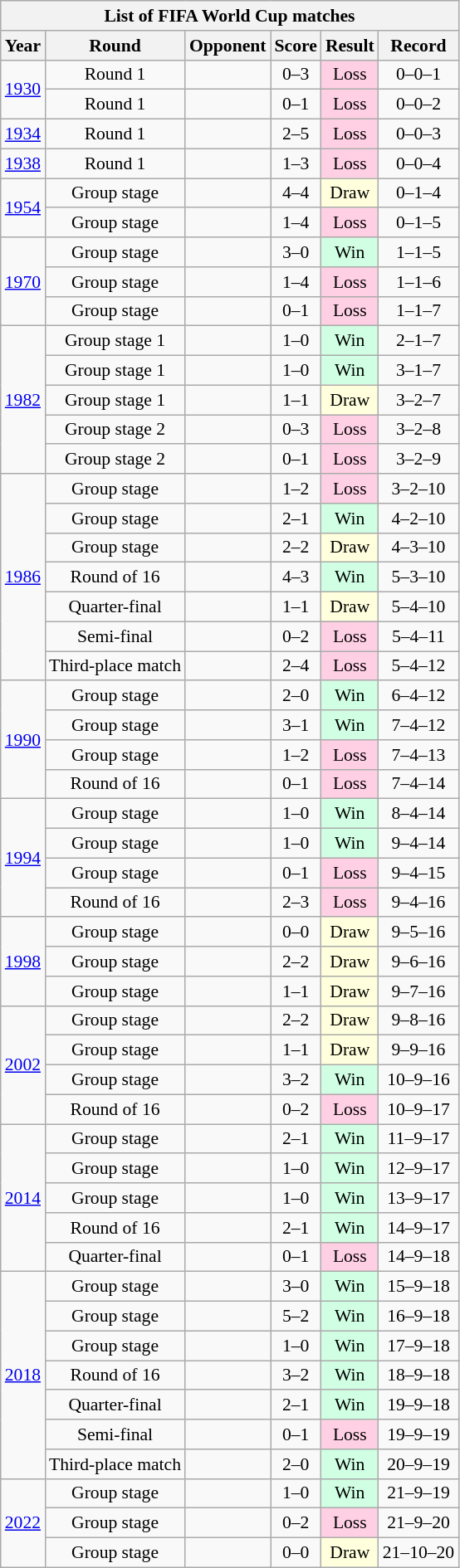<table class="wikitable sortable collapsible collapsed" style="text-align: center;font-size:90%;">
<tr>
<th colspan=6>List of FIFA World Cup matches</th>
</tr>
<tr>
<th>Year</th>
<th>Round</th>
<th>Opponent</th>
<th>Score</th>
<th>Result</th>
<th>Record</th>
</tr>
<tr>
<td rowspan=2><a href='#'>1930</a></td>
<td>Round 1</td>
<td align="left"></td>
<td>0–3</td>
<td style="background:#ffd0e3;">Loss</td>
<td>0–0–1</td>
</tr>
<tr>
<td>Round 1</td>
<td align="left"></td>
<td>0–1</td>
<td style="background:#ffd0e3;">Loss</td>
<td>0–0–2</td>
</tr>
<tr>
<td rowspan=1><a href='#'>1934</a></td>
<td>Round 1</td>
<td align="left"></td>
<td>2–5</td>
<td style="background:#ffd0e3;">Loss</td>
<td>0–0–3</td>
</tr>
<tr>
<td rowspan=1><a href='#'>1938</a></td>
<td>Round 1</td>
<td align="left"></td>
<td>1–3</td>
<td style="background:#ffd0e3;">Loss</td>
<td>0–0–4</td>
</tr>
<tr>
<td rowspan=2><a href='#'>1954</a></td>
<td>Group stage</td>
<td align="left"></td>
<td>4–4 </td>
<td style="background:#ffd;">Draw</td>
<td>0–1–4</td>
</tr>
<tr>
<td>Group stage</td>
<td align="left"></td>
<td>1–4</td>
<td style="background:#ffd0e3;">Loss</td>
<td>0–1–5</td>
</tr>
<tr>
<td rowspan=3><a href='#'>1970</a></td>
<td>Group stage</td>
<td align="left"></td>
<td>3–0</td>
<td style="background:#d0ffe3;">Win</td>
<td>1–1–5</td>
</tr>
<tr>
<td>Group stage</td>
<td align="left"></td>
<td>1–4</td>
<td style="background:#ffd0e3;">Loss</td>
<td>1–1–6</td>
</tr>
<tr>
<td>Group stage</td>
<td align="left"></td>
<td>0–1</td>
<td style="background:#ffd0e3;">Loss</td>
<td>1–1–7</td>
</tr>
<tr>
<td rowspan=5><a href='#'>1982</a></td>
<td>Group stage 1</td>
<td align="left"></td>
<td>1–0</td>
<td style="background:#d0ffe3;">Win</td>
<td>2–1–7</td>
</tr>
<tr>
<td>Group stage 1</td>
<td align="left"></td>
<td>1–0</td>
<td style="background:#d0ffe3;">Win</td>
<td>3–1–7</td>
</tr>
<tr>
<td>Group stage 1</td>
<td align="left"></td>
<td>1–1</td>
<td style="background:#ffd;">Draw</td>
<td>3–2–7</td>
</tr>
<tr>
<td>Group stage 2</td>
<td align="left"></td>
<td>0–3</td>
<td style="background:#ffd0e3;">Loss</td>
<td>3–2–8</td>
</tr>
<tr>
<td>Group stage 2</td>
<td align="left"></td>
<td>0–1</td>
<td style="background:#ffd0e3;">Loss</td>
<td>3–2–9</td>
</tr>
<tr>
<td rowspan=7><a href='#'>1986</a></td>
<td>Group stage</td>
<td align="left"></td>
<td>1–2</td>
<td style="background:#ffd0e3;">Loss</td>
<td>3–2–10</td>
</tr>
<tr>
<td>Group stage</td>
<td align="left"></td>
<td>2–1</td>
<td style="background:#d0ffe3;">Win</td>
<td>4–2–10</td>
</tr>
<tr>
<td>Group stage</td>
<td align="left"></td>
<td>2–2</td>
<td style="background:#ffd;">Draw</td>
<td>4–3–10</td>
</tr>
<tr>
<td>Round of 16</td>
<td align="left"></td>
<td>4–3 </td>
<td style="background:#d0ffe3;">Win</td>
<td>5–3–10</td>
</tr>
<tr>
<td>Quarter-final</td>
<td align="left"></td>
<td>1–1 <br></td>
<td style="background:#ffd;">Draw</td>
<td>5–4–10</td>
</tr>
<tr>
<td>Semi-final</td>
<td align="left"></td>
<td>0–2</td>
<td style="background:#ffd0e3;">Loss</td>
<td>5–4–11</td>
</tr>
<tr>
<td>Third-place match</td>
<td align="left"></td>
<td>2–4</td>
<td style="background:#ffd0e3;">Loss</td>
<td>5–4–12</td>
</tr>
<tr>
<td rowspan=4><a href='#'>1990</a></td>
<td>Group stage</td>
<td align="left"></td>
<td>2–0</td>
<td style="background:#d0ffe3;">Win</td>
<td>6–4–12</td>
</tr>
<tr>
<td>Group stage</td>
<td align="left"></td>
<td>3–1</td>
<td style="background:#d0ffe3;">Win</td>
<td>7–4–12</td>
</tr>
<tr>
<td>Group stage</td>
<td align="left"></td>
<td>1–2</td>
<td style="background:#ffd0e3;">Loss</td>
<td>7–4–13</td>
</tr>
<tr>
<td>Round of 16</td>
<td align="left"></td>
<td>0–1 </td>
<td style="background:#ffd0e3;">Loss</td>
<td>7–4–14</td>
</tr>
<tr>
<td rowspan=4><a href='#'>1994</a></td>
<td>Group stage</td>
<td align="left"></td>
<td>1–0</td>
<td style="background:#d0ffe3;">Win</td>
<td>8–4–14</td>
</tr>
<tr>
<td>Group stage</td>
<td align="left"></td>
<td>1–0</td>
<td style="background:#d0ffe3;">Win</td>
<td>9–4–14</td>
</tr>
<tr>
<td>Group stage</td>
<td align="left"></td>
<td>0–1</td>
<td style="background:#ffd0e3;">Loss</td>
<td>9–4–15</td>
</tr>
<tr>
<td>Round of 16</td>
<td align="left"></td>
<td>2–3</td>
<td style="background:#ffd0e3;">Loss</td>
<td>9–4–16</td>
</tr>
<tr>
<td rowspan=3><a href='#'>1998</a></td>
<td>Group stage</td>
<td align="left"></td>
<td>0–0</td>
<td style="background:#ffd;">Draw</td>
<td>9–5–16</td>
</tr>
<tr>
<td>Group stage</td>
<td align="left"></td>
<td>2–2</td>
<td style="background:#ffd;">Draw</td>
<td>9–6–16</td>
</tr>
<tr>
<td>Group stage</td>
<td align="left"></td>
<td>1–1</td>
<td style="background:#ffd;">Draw</td>
<td>9–7–16</td>
</tr>
<tr>
<td rowspan=4><a href='#'>2002</a></td>
<td>Group stage</td>
<td align="left"></td>
<td>2–2</td>
<td style="background:#ffd;">Draw</td>
<td>9–8–16</td>
</tr>
<tr>
<td>Group stage</td>
<td align="left"></td>
<td>1–1</td>
<td style="background:#ffd;">Draw</td>
<td>9–9–16</td>
</tr>
<tr>
<td>Group stage</td>
<td align="left"></td>
<td>3–2</td>
<td style="background:#d0ffe3;">Win</td>
<td>10–9–16</td>
</tr>
<tr>
<td>Round of 16</td>
<td align="left"></td>
<td>0–2</td>
<td style="background:#ffd0e3;">Loss</td>
<td>10–9–17</td>
</tr>
<tr>
<td rowspan=5><a href='#'>2014</a></td>
<td>Group stage</td>
<td align="left"></td>
<td>2–1</td>
<td style="background:#d0ffe3;">Win</td>
<td>11–9–17</td>
</tr>
<tr>
<td>Group stage</td>
<td align="left"></td>
<td>1–0</td>
<td style="background:#d0ffe3;">Win</td>
<td>12–9–17</td>
</tr>
<tr>
<td>Group stage</td>
<td align="left"></td>
<td>1–0</td>
<td style="background:#d0ffe3;">Win</td>
<td>13–9–17</td>
</tr>
<tr>
<td>Round of 16</td>
<td align="left"></td>
<td>2–1 </td>
<td style="background:#d0ffe3;">Win</td>
<td>14–9–17</td>
</tr>
<tr>
<td>Quarter-final</td>
<td align="left"></td>
<td>0–1</td>
<td style="background:#ffd0e3;">Loss</td>
<td>14–9–18</td>
</tr>
<tr>
<td rowspan=7><a href='#'>2018</a></td>
<td>Group stage</td>
<td align="left"></td>
<td>3–0</td>
<td style="background:#d0ffe3;">Win</td>
<td>15–9–18</td>
</tr>
<tr>
<td>Group stage</td>
<td align="left"></td>
<td>5–2</td>
<td style="background:#d0ffe3;">Win</td>
<td>16–9–18</td>
</tr>
<tr>
<td>Group stage</td>
<td align="left"></td>
<td>1–0</td>
<td style="background:#d0ffe3;">Win</td>
<td>17–9–18</td>
</tr>
<tr>
<td>Round of 16</td>
<td align="left"></td>
<td>3–2</td>
<td style="background:#d0ffe3;">Win</td>
<td>18–9–18</td>
</tr>
<tr>
<td>Quarter-final</td>
<td align="left"></td>
<td>2–1</td>
<td style="background:#d0ffe3;">Win</td>
<td>19–9–18</td>
</tr>
<tr>
<td>Semi-final</td>
<td align="left"></td>
<td>0–1</td>
<td style="background:#ffd0e3;">Loss</td>
<td>19–9–19</td>
</tr>
<tr>
<td>Third-place match</td>
<td align="left"></td>
<td>2–0</td>
<td style="background:#d0ffe3;">Win</td>
<td>20–9–19</td>
</tr>
<tr>
<td rowspan=3><a href='#'>2022</a></td>
<td>Group stage</td>
<td align="left"></td>
<td>1–0</td>
<td style="background:#d0ffe3;">Win</td>
<td>21–9–19</td>
</tr>
<tr>
<td>Group stage</td>
<td align="left"></td>
<td>0–2</td>
<td style="background:#ffd0e3;">Loss</td>
<td>21–9–20</td>
</tr>
<tr>
<td>Group stage</td>
<td align="left"></td>
<td>0–0</td>
<td style="background:#ffd;">Draw</td>
<td>21–10–20</td>
</tr>
</table>
